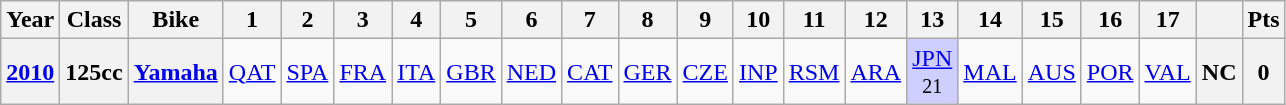<table class="wikitable" style="text-align:center">
<tr>
<th>Year</th>
<th>Class</th>
<th>Bike</th>
<th>1</th>
<th>2</th>
<th>3</th>
<th>4</th>
<th>5</th>
<th>6</th>
<th>7</th>
<th>8</th>
<th>9</th>
<th>10</th>
<th>11</th>
<th>12</th>
<th>13</th>
<th>14</th>
<th>15</th>
<th>16</th>
<th>17</th>
<th></th>
<th>Pts</th>
</tr>
<tr>
<th><a href='#'>2010</a></th>
<th>125cc</th>
<th><a href='#'>Yamaha</a></th>
<td><a href='#'>QAT</a></td>
<td><a href='#'>SPA</a></td>
<td><a href='#'>FRA</a></td>
<td><a href='#'>ITA</a></td>
<td><a href='#'>GBR</a></td>
<td><a href='#'>NED</a></td>
<td><a href='#'>CAT</a></td>
<td><a href='#'>GER</a></td>
<td><a href='#'>CZE</a></td>
<td><a href='#'>INP</a></td>
<td><a href='#'>RSM</a></td>
<td><a href='#'>ARA</a></td>
<td style="background:#CFCFFF;"><a href='#'>JPN</a><br><small>21</small></td>
<td><a href='#'>MAL</a></td>
<td><a href='#'>AUS</a></td>
<td><a href='#'>POR</a></td>
<td><a href='#'>VAL</a></td>
<th>NC</th>
<th>0</th>
</tr>
</table>
